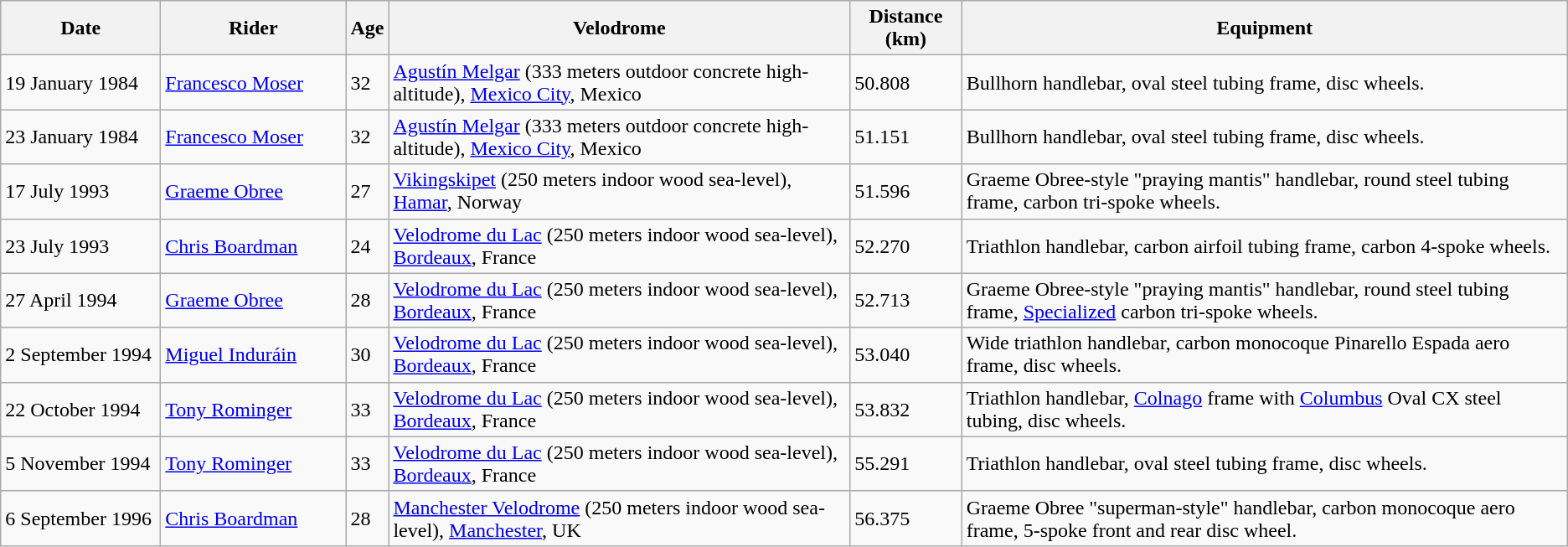<table class="wikitable sortable mw-collapsible mw-collapsed" style="min-width:22em">
<tr>
<th width=120>Date</th>
<th width=140>Rider</th>
<th>Age</th>
<th>Velodrome</th>
<th>Distance (km)</th>
<th>Equipment</th>
</tr>
<tr>
<td>19 January 1984</td>
<td> <a href='#'>Francesco Moser</a></td>
<td>32</td>
<td><a href='#'>Agustín Melgar</a> (333 meters outdoor concrete high-altitude), <a href='#'>Mexico City</a>, Mexico</td>
<td>50.808</td>
<td>Bullhorn handlebar, oval steel tubing frame, disc wheels.</td>
</tr>
<tr>
<td>23 January 1984</td>
<td> <a href='#'>Francesco Moser</a></td>
<td>32</td>
<td><a href='#'>Agustín Melgar</a> (333 meters outdoor concrete high-altitude), <a href='#'>Mexico City</a>, Mexico</td>
<td>51.151</td>
<td>Bullhorn handlebar, oval steel tubing frame, disc wheels.</td>
</tr>
<tr>
<td>17 July 1993</td>
<td> <a href='#'>Graeme Obree</a></td>
<td>27</td>
<td><a href='#'>Vikingskipet</a> (250 meters indoor wood sea-level), <a href='#'>Hamar</a>, Norway</td>
<td>51.596</td>
<td>Graeme Obree-style "praying mantis" handlebar, round steel tubing frame, carbon tri-spoke wheels.</td>
</tr>
<tr>
<td>23 July 1993</td>
<td> <a href='#'>Chris Boardman</a></td>
<td>24</td>
<td><a href='#'>Velodrome du Lac</a> (250 meters indoor wood sea-level), <a href='#'>Bordeaux</a>, France</td>
<td>52.270</td>
<td>Triathlon handlebar, carbon airfoil tubing frame, carbon 4-spoke wheels.</td>
</tr>
<tr>
<td>27 April 1994</td>
<td> <a href='#'>Graeme Obree</a></td>
<td>28</td>
<td><a href='#'>Velodrome du Lac</a> (250 meters indoor wood sea-level), <a href='#'>Bordeaux</a>, France</td>
<td>52.713</td>
<td>Graeme Obree-style "praying mantis" handlebar, round steel tubing frame, <a href='#'>Specialized</a> carbon tri-spoke wheels.</td>
</tr>
<tr>
<td>2 September 1994</td>
<td> <a href='#'>Miguel Induráin</a></td>
<td>30</td>
<td><a href='#'>Velodrome du Lac</a> (250 meters indoor wood sea-level), <a href='#'>Bordeaux</a>, France</td>
<td>53.040</td>
<td>Wide triathlon handlebar, carbon monocoque Pinarello Espada aero frame, disc wheels.</td>
</tr>
<tr>
<td>22 October 1994</td>
<td> <a href='#'>Tony Rominger</a></td>
<td>33</td>
<td><a href='#'>Velodrome du Lac</a> (250 meters indoor wood sea-level), <a href='#'>Bordeaux</a>, France</td>
<td>53.832</td>
<td>Triathlon handlebar, <a href='#'>Colnago</a> frame with <a href='#'>Columbus</a> Oval CX steel tubing, disc wheels.</td>
</tr>
<tr>
<td>5 November 1994</td>
<td> <a href='#'>Tony Rominger</a></td>
<td>33</td>
<td><a href='#'>Velodrome du Lac</a> (250 meters indoor wood sea-level), <a href='#'>Bordeaux</a>, France</td>
<td>55.291</td>
<td>Triathlon handlebar, oval steel tubing frame, disc wheels.</td>
</tr>
<tr>
<td>6 September 1996</td>
<td> <a href='#'>Chris Boardman</a></td>
<td>28</td>
<td><a href='#'>Manchester Velodrome</a> (250 meters indoor wood sea-level), <a href='#'>Manchester</a>, UK</td>
<td>56.375</td>
<td>Graeme Obree "superman-style" handlebar, carbon monocoque aero frame, 5-spoke front and rear disc wheel.</td>
</tr>
</table>
